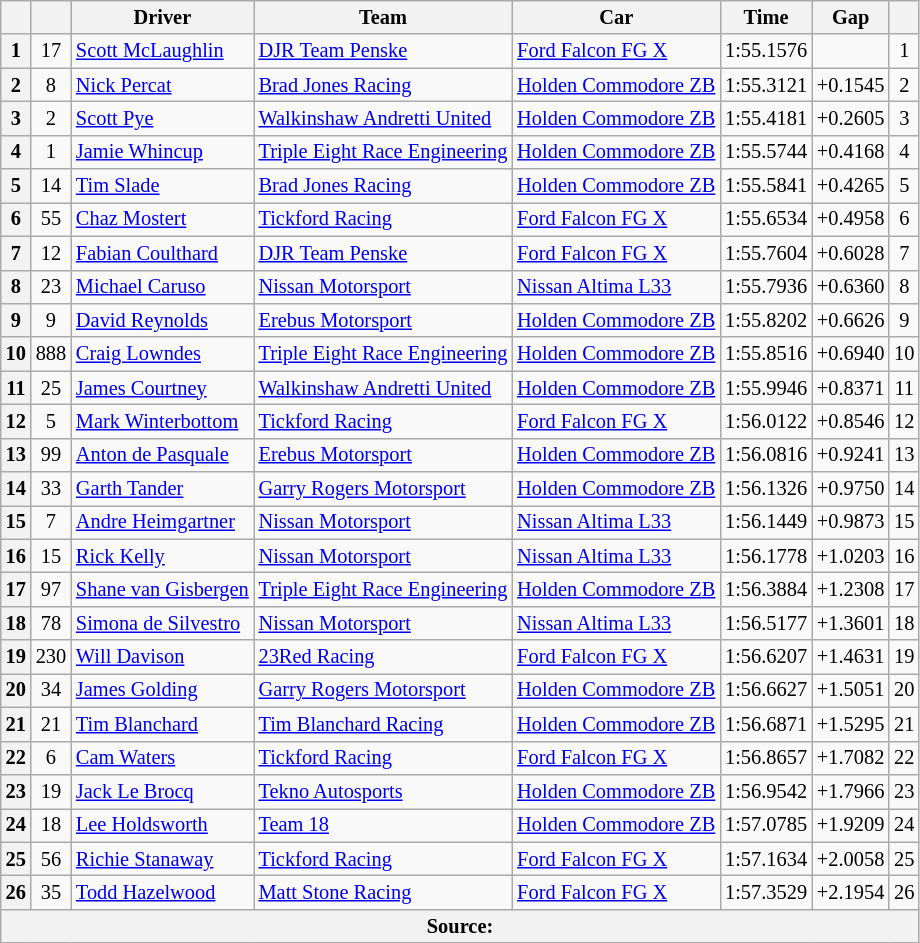<table class="wikitable" style="font-size: 85%">
<tr>
<th></th>
<th></th>
<th>Driver</th>
<th>Team</th>
<th>Car</th>
<th>Time</th>
<th>Gap</th>
<th></th>
</tr>
<tr>
<th>1</th>
<td align="center">17</td>
<td> <a href='#'>Scott McLaughlin</a></td>
<td><a href='#'>DJR Team Penske</a></td>
<td><a href='#'>Ford Falcon FG X</a></td>
<td>1:55.1576</td>
<td></td>
<td align="center">1</td>
</tr>
<tr>
<th>2</th>
<td align="center">8</td>
<td> <a href='#'>Nick Percat</a></td>
<td><a href='#'>Brad Jones Racing</a></td>
<td><a href='#'>Holden Commodore ZB</a></td>
<td>1:55.3121</td>
<td>+0.1545</td>
<td align="center">2</td>
</tr>
<tr>
<th>3</th>
<td align="center">2</td>
<td> <a href='#'>Scott Pye</a></td>
<td><a href='#'>Walkinshaw Andretti United</a></td>
<td><a href='#'>Holden Commodore ZB</a></td>
<td>1:55.4181</td>
<td>+0.2605</td>
<td align="center">3</td>
</tr>
<tr>
<th>4</th>
<td align="center">1</td>
<td> <a href='#'>Jamie Whincup</a></td>
<td><a href='#'>Triple Eight Race Engineering</a></td>
<td><a href='#'>Holden Commodore ZB</a></td>
<td>1:55.5744</td>
<td>+0.4168</td>
<td align="center">4</td>
</tr>
<tr>
<th>5</th>
<td align="center">14</td>
<td> <a href='#'>Tim Slade</a></td>
<td><a href='#'>Brad Jones Racing</a></td>
<td><a href='#'>Holden Commodore ZB</a></td>
<td>1:55.5841</td>
<td>+0.4265</td>
<td align="center">5</td>
</tr>
<tr>
<th>6</th>
<td align="center">55</td>
<td> <a href='#'>Chaz Mostert</a></td>
<td><a href='#'>Tickford Racing</a></td>
<td><a href='#'>Ford Falcon FG X</a></td>
<td>1:55.6534</td>
<td>+0.4958</td>
<td align="center">6</td>
</tr>
<tr>
<th>7</th>
<td align="center">12</td>
<td> <a href='#'>Fabian Coulthard</a></td>
<td><a href='#'>DJR Team Penske</a></td>
<td><a href='#'>Ford Falcon FG X</a></td>
<td>1:55.7604</td>
<td>+0.6028</td>
<td align="center">7</td>
</tr>
<tr>
<th>8</th>
<td align="center">23</td>
<td> <a href='#'>Michael Caruso</a></td>
<td><a href='#'>Nissan Motorsport</a></td>
<td><a href='#'>Nissan Altima L33</a></td>
<td>1:55.7936</td>
<td>+0.6360</td>
<td align="center">8</td>
</tr>
<tr>
<th>9</th>
<td align="center">9</td>
<td> <a href='#'>David Reynolds</a></td>
<td><a href='#'>Erebus Motorsport</a></td>
<td><a href='#'>Holden Commodore ZB</a></td>
<td>1:55.8202</td>
<td>+0.6626</td>
<td align="center">9</td>
</tr>
<tr>
<th>10</th>
<td align="center">888</td>
<td> <a href='#'>Craig Lowndes</a></td>
<td><a href='#'>Triple Eight Race Engineering</a></td>
<td><a href='#'>Holden Commodore ZB</a></td>
<td>1:55.8516</td>
<td>+0.6940</td>
<td align="center">10</td>
</tr>
<tr>
<th>11</th>
<td align="center">25</td>
<td> <a href='#'>James Courtney</a></td>
<td><a href='#'>Walkinshaw Andretti United</a></td>
<td><a href='#'>Holden Commodore ZB</a></td>
<td>1:55.9946</td>
<td>+0.8371</td>
<td align="center">11</td>
</tr>
<tr>
<th>12</th>
<td align="center">5</td>
<td> <a href='#'>Mark Winterbottom</a></td>
<td><a href='#'>Tickford Racing</a></td>
<td><a href='#'>Ford Falcon FG X</a></td>
<td>1:56.0122</td>
<td>+0.8546</td>
<td align="center">12</td>
</tr>
<tr>
<th>13</th>
<td align="center">99</td>
<td> <a href='#'>Anton de Pasquale</a></td>
<td><a href='#'>Erebus Motorsport</a></td>
<td><a href='#'>Holden Commodore ZB</a></td>
<td>1:56.0816</td>
<td>+0.9241</td>
<td align="center">13</td>
</tr>
<tr>
<th>14</th>
<td align="center">33</td>
<td> <a href='#'>Garth Tander</a></td>
<td><a href='#'>Garry Rogers Motorsport</a></td>
<td><a href='#'>Holden Commodore ZB</a></td>
<td>1:56.1326</td>
<td>+0.9750</td>
<td align="center">14</td>
</tr>
<tr>
<th>15</th>
<td align="center">7</td>
<td> <a href='#'>Andre Heimgartner</a></td>
<td><a href='#'>Nissan Motorsport</a></td>
<td><a href='#'>Nissan Altima L33</a></td>
<td>1:56.1449</td>
<td>+0.9873</td>
<td align="center">15</td>
</tr>
<tr>
<th>16</th>
<td align="center">15</td>
<td> <a href='#'>Rick Kelly</a></td>
<td><a href='#'>Nissan Motorsport</a></td>
<td><a href='#'>Nissan Altima L33</a></td>
<td>1:56.1778</td>
<td>+1.0203</td>
<td align="center">16</td>
</tr>
<tr>
<th>17</th>
<td align="center">97</td>
<td> <a href='#'>Shane van Gisbergen</a></td>
<td><a href='#'>Triple Eight Race Engineering</a></td>
<td><a href='#'>Holden Commodore ZB</a></td>
<td>1:56.3884</td>
<td>+1.2308</td>
<td align="center">17</td>
</tr>
<tr>
<th>18</th>
<td align="center">78</td>
<td> <a href='#'>Simona de Silvestro</a></td>
<td><a href='#'>Nissan Motorsport</a></td>
<td><a href='#'>Nissan Altima L33</a></td>
<td>1:56.5177</td>
<td>+1.3601</td>
<td align="center">18</td>
</tr>
<tr>
<th>19</th>
<td align="center">230</td>
<td> <a href='#'>Will Davison</a></td>
<td><a href='#'>23Red Racing</a></td>
<td><a href='#'>Ford Falcon FG X</a></td>
<td>1:56.6207</td>
<td>+1.4631</td>
<td align="center">19</td>
</tr>
<tr>
<th>20</th>
<td align="center">34</td>
<td> <a href='#'>James Golding</a></td>
<td><a href='#'>Garry Rogers Motorsport</a></td>
<td><a href='#'>Holden Commodore ZB</a></td>
<td>1:56.6627</td>
<td>+1.5051</td>
<td align="center">20</td>
</tr>
<tr>
<th>21</th>
<td align="center">21</td>
<td> <a href='#'>Tim Blanchard</a></td>
<td><a href='#'>Tim Blanchard Racing</a></td>
<td><a href='#'>Holden Commodore ZB</a></td>
<td>1:56.6871</td>
<td>+1.5295</td>
<td align="center">21</td>
</tr>
<tr>
<th>22</th>
<td align="center">6</td>
<td> <a href='#'>Cam Waters</a></td>
<td><a href='#'>Tickford Racing</a></td>
<td><a href='#'>Ford Falcon FG X</a></td>
<td>1:56.8657</td>
<td>+1.7082</td>
<td align="center">22</td>
</tr>
<tr>
<th>23</th>
<td align="center">19</td>
<td> <a href='#'>Jack Le Brocq</a></td>
<td><a href='#'>Tekno Autosports</a></td>
<td><a href='#'>Holden Commodore ZB</a></td>
<td>1:56.9542</td>
<td>+1.7966</td>
<td align="center">23</td>
</tr>
<tr>
<th>24</th>
<td align="center">18</td>
<td> <a href='#'>Lee Holdsworth</a></td>
<td><a href='#'>Team 18</a></td>
<td><a href='#'>Holden Commodore ZB</a></td>
<td>1:57.0785</td>
<td>+1.9209</td>
<td align="center">24</td>
</tr>
<tr>
<th>25</th>
<td align="center">56</td>
<td> <a href='#'>Richie Stanaway</a></td>
<td><a href='#'>Tickford Racing</a></td>
<td><a href='#'>Ford Falcon FG X</a></td>
<td>1:57.1634</td>
<td>+2.0058</td>
<td align="center">25</td>
</tr>
<tr>
<th>26</th>
<td align="center">35</td>
<td> <a href='#'>Todd Hazelwood</a></td>
<td><a href='#'>Matt Stone Racing</a></td>
<td><a href='#'>Ford Falcon FG X</a></td>
<td>1:57.3529</td>
<td>+2.1954</td>
<td align="center">26</td>
</tr>
<tr>
<th colspan="8">Source:</th>
</tr>
</table>
